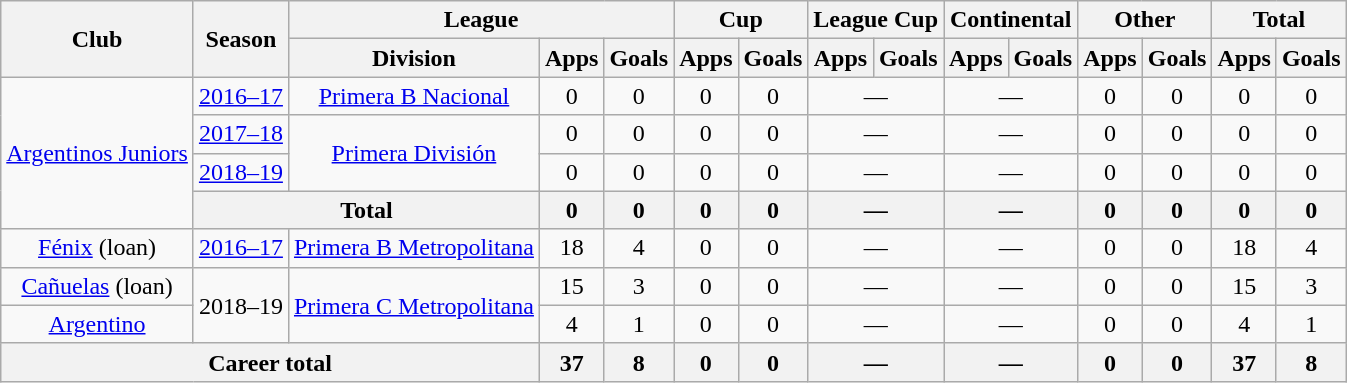<table class="wikitable" style="text-align:center">
<tr>
<th rowspan="2">Club</th>
<th rowspan="2">Season</th>
<th colspan="3">League</th>
<th colspan="2">Cup</th>
<th colspan="2">League Cup</th>
<th colspan="2">Continental</th>
<th colspan="2">Other</th>
<th colspan="2">Total</th>
</tr>
<tr>
<th>Division</th>
<th>Apps</th>
<th>Goals</th>
<th>Apps</th>
<th>Goals</th>
<th>Apps</th>
<th>Goals</th>
<th>Apps</th>
<th>Goals</th>
<th>Apps</th>
<th>Goals</th>
<th>Apps</th>
<th>Goals</th>
</tr>
<tr>
<td rowspan="4"><a href='#'>Argentinos Juniors</a></td>
<td><a href='#'>2016–17</a></td>
<td rowspan="1"><a href='#'>Primera B Nacional</a></td>
<td>0</td>
<td>0</td>
<td>0</td>
<td>0</td>
<td colspan="2">—</td>
<td colspan="2">—</td>
<td>0</td>
<td>0</td>
<td>0</td>
<td>0</td>
</tr>
<tr>
<td><a href='#'>2017–18</a></td>
<td rowspan="2"><a href='#'>Primera División</a></td>
<td>0</td>
<td>0</td>
<td>0</td>
<td>0</td>
<td colspan="2">—</td>
<td colspan="2">—</td>
<td>0</td>
<td>0</td>
<td>0</td>
<td>0</td>
</tr>
<tr>
<td><a href='#'>2018–19</a></td>
<td>0</td>
<td>0</td>
<td>0</td>
<td>0</td>
<td colspan="2">—</td>
<td colspan="2">—</td>
<td>0</td>
<td>0</td>
<td>0</td>
<td>0</td>
</tr>
<tr>
<th colspan="2">Total</th>
<th>0</th>
<th>0</th>
<th>0</th>
<th>0</th>
<th colspan="2">—</th>
<th colspan="2">—</th>
<th>0</th>
<th>0</th>
<th>0</th>
<th>0</th>
</tr>
<tr>
<td rowspan="1"><a href='#'>Fénix</a> (loan)</td>
<td><a href='#'>2016–17</a></td>
<td rowspan="1"><a href='#'>Primera B Metropolitana</a></td>
<td>18</td>
<td>4</td>
<td>0</td>
<td>0</td>
<td colspan="2">—</td>
<td colspan="2">—</td>
<td>0</td>
<td>0</td>
<td>18</td>
<td>4</td>
</tr>
<tr>
<td rowspan="1"><a href='#'>Cañuelas</a> (loan)</td>
<td rowspan="2">2018–19</td>
<td rowspan="2"><a href='#'>Primera C Metropolitana</a></td>
<td>15</td>
<td>3</td>
<td>0</td>
<td>0</td>
<td colspan="2">—</td>
<td colspan="2">—</td>
<td>0</td>
<td>0</td>
<td>15</td>
<td>3</td>
</tr>
<tr>
<td rowspan="1"><a href='#'>Argentino</a></td>
<td>4</td>
<td>1</td>
<td>0</td>
<td>0</td>
<td colspan="2">—</td>
<td colspan="2">—</td>
<td>0</td>
<td>0</td>
<td>4</td>
<td>1</td>
</tr>
<tr>
<th colspan="3">Career total</th>
<th>37</th>
<th>8</th>
<th>0</th>
<th>0</th>
<th colspan="2">—</th>
<th colspan="2">—</th>
<th>0</th>
<th>0</th>
<th>37</th>
<th>8</th>
</tr>
</table>
